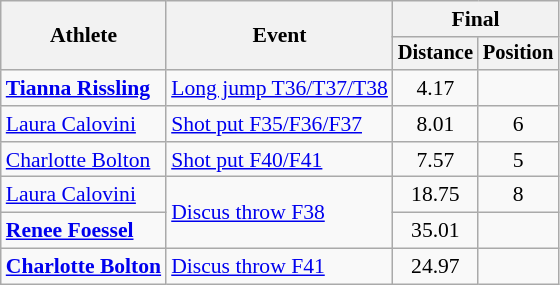<table class=wikitable style="font-size:90%">
<tr>
<th rowspan="2">Athlete</th>
<th rowspan="2">Event</th>
<th colspan="2">Final</th>
</tr>
<tr style="font-size:95%">
<th>Distance</th>
<th>Position</th>
</tr>
<tr align=center>
<td align=left><strong><a href='#'>Tianna Rissling</a></strong></td>
<td align=left><a href='#'>Long jump T36/T37/T38</a></td>
<td>4.17</td>
<td></td>
</tr>
<tr align=center>
<td align=left><a href='#'>Laura Calovini</a></td>
<td align=left><a href='#'>Shot put F35/F36/F37</a></td>
<td>8.01</td>
<td>6</td>
</tr>
<tr align=center>
<td align=left><a href='#'>Charlotte Bolton</a></td>
<td align=left><a href='#'>Shot put F40/F41</a></td>
<td>7.57</td>
<td>5</td>
</tr>
<tr align=center>
<td align=left><a href='#'>Laura Calovini</a></td>
<td align=left rowspan=2><a href='#'>Discus throw F38</a></td>
<td>18.75</td>
<td>8</td>
</tr>
<tr align=center>
<td align=left><strong><a href='#'>Renee Foessel</a></strong></td>
<td>35.01</td>
<td></td>
</tr>
<tr align=center>
<td align=left><strong><a href='#'>Charlotte Bolton</a></strong></td>
<td align=left><a href='#'>Discus throw F41</a></td>
<td>24.97</td>
<td></td>
</tr>
</table>
